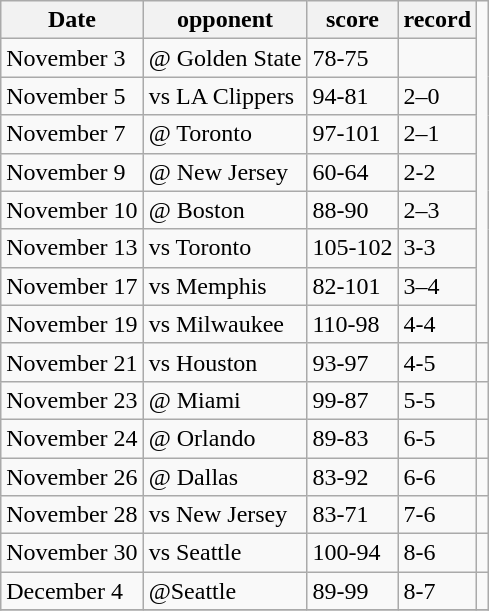<table class="wikitable">
<tr>
<th>Date</th>
<th>opponent</th>
<th>score</th>
<th>record</th>
</tr>
<tr>
<td>November 3</td>
<td>@ Golden State</td>
<td>78-75</td>
<td 1-0></td>
</tr>
<tr>
<td>November 5</td>
<td>vs LA Clippers</td>
<td>94-81</td>
<td>2–0</td>
</tr>
<tr>
<td>November 7</td>
<td>@ Toronto</td>
<td>97-101</td>
<td>2–1</td>
</tr>
<tr>
<td>November 9</td>
<td>@ New Jersey</td>
<td>60-64</td>
<td>2-2</td>
</tr>
<tr>
<td>November 10</td>
<td>@ Boston</td>
<td>88-90</td>
<td>2–3</td>
</tr>
<tr>
<td>November 13</td>
<td>vs Toronto</td>
<td>105-102</td>
<td>3-3</td>
</tr>
<tr>
<td>November 17</td>
<td>vs Memphis</td>
<td>82-101</td>
<td>3–4</td>
</tr>
<tr>
<td>November 19</td>
<td>vs Milwaukee</td>
<td>110-98</td>
<td>4-4</td>
</tr>
<tr>
<td>November 21</td>
<td>vs Houston</td>
<td>93-97</td>
<td>4-5</td>
<td></td>
</tr>
<tr>
<td>November 23</td>
<td>@ Miami</td>
<td>99-87</td>
<td>5-5</td>
<td></td>
</tr>
<tr>
<td>November 24</td>
<td>@ Orlando</td>
<td>89-83</td>
<td>6-5</td>
<td></td>
</tr>
<tr>
<td>November 26</td>
<td>@ Dallas</td>
<td>83-92</td>
<td>6-6</td>
<td></td>
</tr>
<tr>
<td>November 28</td>
<td>vs New Jersey</td>
<td>83-71</td>
<td>7-6</td>
<td></td>
</tr>
<tr>
<td>November 30</td>
<td>vs Seattle</td>
<td>100-94</td>
<td>8-6</td>
<td></td>
</tr>
<tr>
<td>December 4</td>
<td>@Seattle</td>
<td>89-99</td>
<td>8-7</td>
<td></td>
</tr>
<tr>
</tr>
</table>
